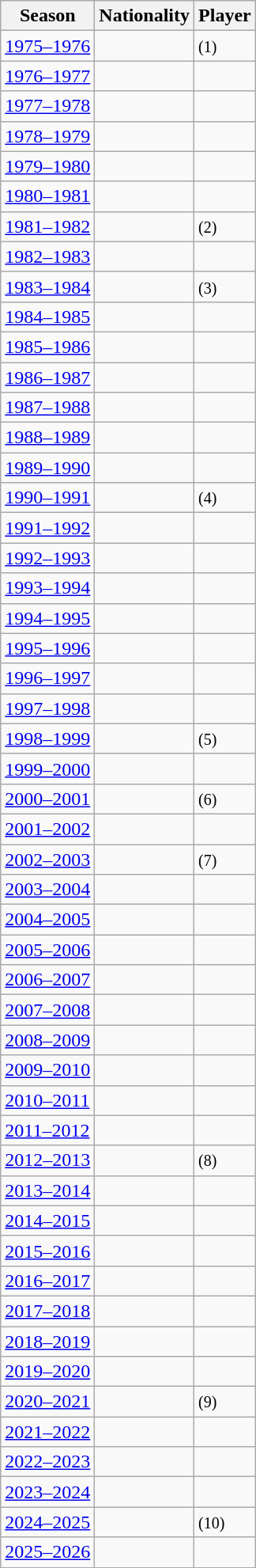<table class="wikitable sortable">
<tr>
<th scope="col">Season</th>
<th scope="col">Nationality</th>
<th scope="col">Player</th>
</tr>
<tr>
<td><a href='#'>1975–1976</a></td>
<td></td>
<td> <small>(1)</small></td>
</tr>
<tr>
<td><a href='#'>1976–1977</a></td>
<td></td>
<td> </td>
</tr>
<tr>
<td><a href='#'>1977–1978</a></td>
<td></td>
<td> </td>
</tr>
<tr>
<td><a href='#'>1978–1979</a></td>
<td></td>
<td> </td>
</tr>
<tr>
<td><a href='#'>1979–1980</a></td>
<td></td>
<td> </td>
</tr>
<tr>
<td><a href='#'>1980–1981</a></td>
<td></td>
<td> </td>
</tr>
<tr>
<td><a href='#'>1981–1982</a></td>
<td></td>
<td> <small>(2)</small></td>
</tr>
<tr>
<td><a href='#'>1982–1983</a></td>
<td></td>
<td> </td>
</tr>
<tr>
<td><a href='#'>1983–1984</a></td>
<td></td>
<td> <small>(3)</small></td>
</tr>
<tr>
<td><a href='#'>1984–1985</a></td>
<td></td>
<td> </td>
</tr>
<tr>
<td><a href='#'>1985–1986</a></td>
<td></td>
<td> </td>
</tr>
<tr>
<td><a href='#'>1986–1987</a></td>
<td></td>
<td> </td>
</tr>
<tr>
<td><a href='#'>1987–1988</a></td>
<td></td>
<td> </td>
</tr>
<tr>
<td><a href='#'>1988–1989</a></td>
<td></td>
<td> </td>
</tr>
<tr>
<td><a href='#'>1989–1990</a></td>
<td></td>
<td> </td>
</tr>
<tr>
<td><a href='#'>1990–1991</a></td>
<td></td>
<td> <small>(4)</small></td>
</tr>
<tr>
<td><a href='#'>1991–1992</a></td>
<td></td>
<td> </td>
</tr>
<tr>
<td><a href='#'>1992–1993</a></td>
<td></td>
<td> </td>
</tr>
<tr>
<td><a href='#'>1993–1994</a></td>
<td></td>
<td> </td>
</tr>
<tr>
<td><a href='#'>1994–1995</a></td>
<td></td>
<td> </td>
</tr>
<tr>
<td><a href='#'>1995–1996</a></td>
<td></td>
<td> </td>
</tr>
<tr>
<td><a href='#'>1996–1997</a></td>
<td></td>
<td> </td>
</tr>
<tr>
<td><a href='#'>1997–1998</a></td>
<td></td>
<td> </td>
</tr>
<tr>
<td><a href='#'>1998–1999</a></td>
<td></td>
<td> <small>(5)</small></td>
</tr>
<tr>
<td><a href='#'>1999–2000</a></td>
<td></td>
<td> </td>
</tr>
<tr>
<td><a href='#'>2000–2001</a></td>
<td></td>
<td> <small>(6)</small></td>
</tr>
<tr>
<td><a href='#'>2001–2002</a></td>
<td></td>
<td> </td>
</tr>
<tr>
<td><a href='#'>2002–2003</a></td>
<td></td>
<td> <small>(7)</small></td>
</tr>
<tr>
<td><a href='#'>2003–2004</a></td>
<td></td>
<td> </td>
</tr>
<tr>
<td><a href='#'>2004–2005</a></td>
<td></td>
<td> </td>
</tr>
<tr>
<td><a href='#'>2005–2006</a></td>
<td></td>
<td> </td>
</tr>
<tr>
<td><a href='#'>2006–2007</a></td>
<td></td>
<td> </td>
</tr>
<tr>
<td><a href='#'>2007–2008</a></td>
<td></td>
<td> </td>
</tr>
<tr>
<td><a href='#'>2008–2009</a></td>
<td></td>
<td> </td>
</tr>
<tr>
<td><a href='#'>2009–2010</a></td>
<td></td>
<td> </td>
</tr>
<tr>
<td><a href='#'>2010–2011</a></td>
<td></td>
<td> </td>
</tr>
<tr>
<td><a href='#'>2011–2012</a></td>
<td></td>
<td> </td>
</tr>
<tr>
<td><a href='#'>2012–2013</a></td>
<td></td>
<td> <small>(8)</small></td>
</tr>
<tr>
<td><a href='#'>2013–2014</a></td>
<td></td>
<td> </td>
</tr>
<tr>
<td><a href='#'>2014–2015</a></td>
<td></td>
<td> </td>
</tr>
<tr>
<td><a href='#'>2015–2016</a></td>
<td></td>
<td> </td>
</tr>
<tr>
<td><a href='#'>2016–2017</a></td>
<td></td>
<td> </td>
</tr>
<tr>
<td><a href='#'>2017–2018</a></td>
<td></td>
<td> </td>
</tr>
<tr>
<td><a href='#'>2018–2019</a></td>
<td></td>
<td> </td>
</tr>
<tr>
<td><a href='#'>2019–2020</a></td>
<td></td>
<td> </td>
</tr>
<tr>
<td><a href='#'>2020–2021</a></td>
<td></td>
<td> <small>(9)</small></td>
</tr>
<tr>
<td><a href='#'>2021–2022</a></td>
<td></td>
<td> </td>
</tr>
<tr>
<td><a href='#'>2022–2023</a></td>
<td></td>
<td> </td>
</tr>
<tr>
<td><a href='#'>2023–2024</a></td>
<td></td>
<td> </td>
</tr>
<tr>
<td><a href='#'>2024–2025</a></td>
<td></td>
<td> <small>(10)</small></td>
</tr>
<tr>
<td><a href='#'>2025–2026</a></td>
<td></td>
<td> </td>
</tr>
</table>
